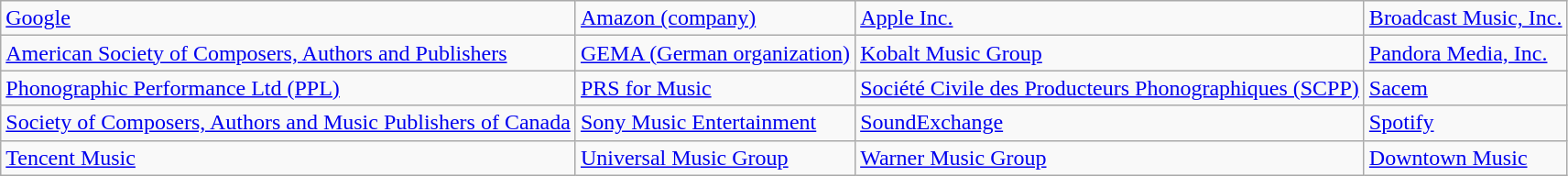<table class="wikitable">
<tr>
<td><a href='#'>Google</a></td>
<td><a href='#'>Amazon (company)</a></td>
<td><a href='#'>Apple Inc.</a></td>
<td><a href='#'>Broadcast Music, Inc.</a></td>
</tr>
<tr>
<td><a href='#'>American Society of Composers, Authors and Publishers</a></td>
<td><a href='#'>GEMA (German organization)</a></td>
<td><a href='#'>Kobalt Music Group</a></td>
<td><a href='#'>Pandora Media, Inc.</a></td>
</tr>
<tr>
<td><a href='#'>Phonographic Performance Ltd (PPL)</a></td>
<td><a href='#'>PRS for Music</a></td>
<td><a href='#'>Société Civile des Producteurs Phonographiques (SCPP)</a></td>
<td><a href='#'>Sacem</a></td>
</tr>
<tr>
<td><a href='#'>Society of Composers, Authors and Music Publishers of Canada</a></td>
<td><a href='#'>Sony Music Entertainment</a></td>
<td><a href='#'>SoundExchange</a></td>
<td><a href='#'>Spotify</a></td>
</tr>
<tr>
<td><a href='#'>Tencent Music</a></td>
<td><a href='#'>Universal Music Group</a></td>
<td><a href='#'>Warner Music Group</a></td>
<td><a href='#'>Downtown Music</a></td>
</tr>
</table>
